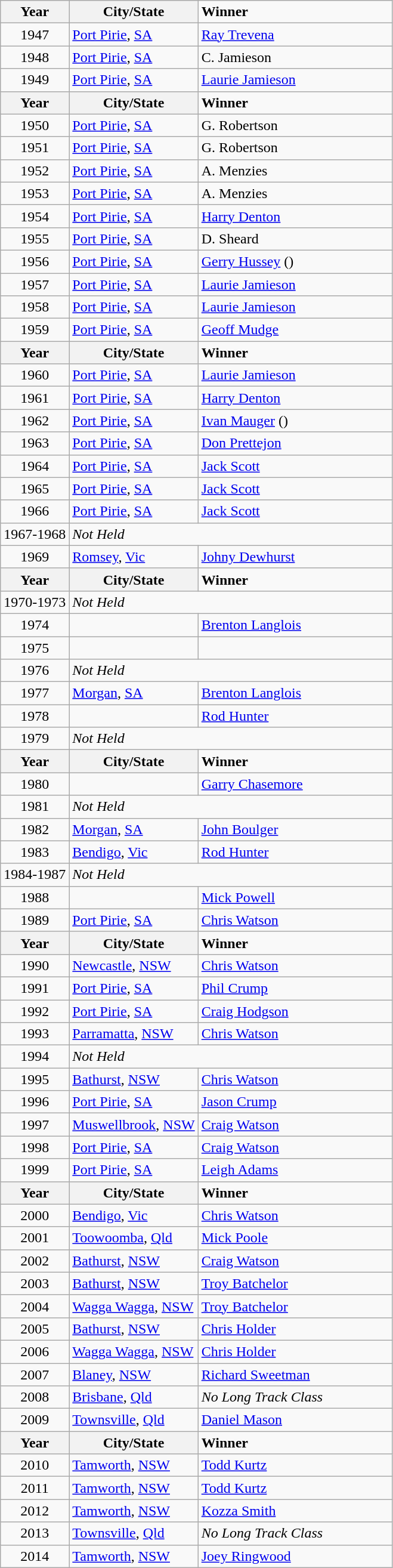<table class="wikitable">
<tr>
<th>Year</th>
<th>City/State</th>
<td width=210px ><strong>Winner</strong></td>
</tr>
<tr>
<td align=center>1947</td>
<td><a href='#'>Port Pirie</a>, <a href='#'>SA</a></td>
<td><a href='#'>Ray Trevena</a></td>
</tr>
<tr>
<td align=center>1948</td>
<td><a href='#'>Port Pirie</a>, <a href='#'>SA</a></td>
<td>C. Jamieson</td>
</tr>
<tr>
<td align=center>1949</td>
<td><a href='#'>Port Pirie</a>, <a href='#'>SA</a></td>
<td><a href='#'>Laurie Jamieson</a></td>
</tr>
<tr>
<th>Year</th>
<th>City/State</th>
<td width=210px ><strong>Winner</strong></td>
</tr>
<tr>
<td align=center>1950</td>
<td><a href='#'>Port Pirie</a>, <a href='#'>SA</a></td>
<td>G. Robertson</td>
</tr>
<tr>
<td align=center>1951</td>
<td><a href='#'>Port Pirie</a>, <a href='#'>SA</a></td>
<td>G. Robertson</td>
</tr>
<tr>
<td align=center>1952</td>
<td><a href='#'>Port Pirie</a>, <a href='#'>SA</a></td>
<td>A. Menzies</td>
</tr>
<tr>
<td align=center>1953</td>
<td><a href='#'>Port Pirie</a>, <a href='#'>SA</a></td>
<td>A. Menzies</td>
</tr>
<tr>
<td align=center>1954</td>
<td><a href='#'>Port Pirie</a>, <a href='#'>SA</a></td>
<td><a href='#'>Harry Denton</a></td>
</tr>
<tr>
<td align=center>1955</td>
<td><a href='#'>Port Pirie</a>, <a href='#'>SA</a></td>
<td>D. Sheard</td>
</tr>
<tr>
<td align=center>1956</td>
<td><a href='#'>Port Pirie</a>, <a href='#'>SA</a></td>
<td><a href='#'>Gerry Hussey</a> ()</td>
</tr>
<tr>
<td align=center>1957</td>
<td><a href='#'>Port Pirie</a>, <a href='#'>SA</a></td>
<td><a href='#'>Laurie Jamieson</a></td>
</tr>
<tr>
<td align=center>1958</td>
<td><a href='#'>Port Pirie</a>, <a href='#'>SA</a></td>
<td><a href='#'>Laurie Jamieson</a></td>
</tr>
<tr>
<td align=center>1959</td>
<td><a href='#'>Port Pirie</a>, <a href='#'>SA</a></td>
<td><a href='#'>Geoff Mudge</a></td>
</tr>
<tr>
<th>Year</th>
<th>City/State</th>
<td width=210px ><strong>Winner</strong></td>
</tr>
<tr>
<td align=center>1960</td>
<td><a href='#'>Port Pirie</a>, <a href='#'>SA</a></td>
<td><a href='#'>Laurie Jamieson</a></td>
</tr>
<tr>
<td align=center>1961</td>
<td><a href='#'>Port Pirie</a>, <a href='#'>SA</a></td>
<td><a href='#'>Harry Denton</a></td>
</tr>
<tr>
<td align=center>1962</td>
<td><a href='#'>Port Pirie</a>, <a href='#'>SA</a></td>
<td><a href='#'>Ivan Mauger</a> ()</td>
</tr>
<tr>
<td align=center>1963</td>
<td><a href='#'>Port Pirie</a>, <a href='#'>SA</a></td>
<td><a href='#'>Don Prettejon</a></td>
</tr>
<tr>
<td align=center>1964</td>
<td><a href='#'>Port Pirie</a>, <a href='#'>SA</a></td>
<td><a href='#'>Jack Scott</a></td>
</tr>
<tr>
<td align=center>1965</td>
<td><a href='#'>Port Pirie</a>, <a href='#'>SA</a></td>
<td><a href='#'>Jack Scott</a></td>
</tr>
<tr>
<td align=center>1966</td>
<td><a href='#'>Port Pirie</a>, <a href='#'>SA</a></td>
<td><a href='#'>Jack Scott</a></td>
</tr>
<tr>
<td align=center>1967-1968</td>
<td colspan=2><em>Not Held</em></td>
</tr>
<tr>
<td align=center>1969</td>
<td><a href='#'>Romsey</a>, <a href='#'>Vic</a></td>
<td><a href='#'>Johny Dewhurst</a></td>
</tr>
<tr>
<th>Year</th>
<th>City/State</th>
<td width=210px ><strong>Winner</strong></td>
</tr>
<tr>
<td align=center>1970-1973</td>
<td colspan=2><em>Not Held</em></td>
</tr>
<tr>
<td align=center>1974</td>
<td></td>
<td><a href='#'>Brenton Langlois</a></td>
</tr>
<tr>
<td align=center>1975</td>
<td></td>
<td></td>
</tr>
<tr>
<td align=center>1976</td>
<td colspan=2><em>Not Held</em></td>
</tr>
<tr>
<td align=center>1977</td>
<td><a href='#'>Morgan</a>, <a href='#'>SA</a></td>
<td><a href='#'>Brenton Langlois</a></td>
</tr>
<tr>
<td align=center>1978</td>
<td></td>
<td><a href='#'>Rod Hunter</a></td>
</tr>
<tr>
<td align=center>1979</td>
<td colspan=2><em>Not Held</em></td>
</tr>
<tr>
<th>Year</th>
<th>City/State</th>
<td width=210px ><strong>Winner</strong></td>
</tr>
<tr>
<td align=center>1980</td>
<td></td>
<td><a href='#'>Garry Chasemore</a></td>
</tr>
<tr>
<td align=center>1981</td>
<td colspan=2><em>Not Held</em></td>
</tr>
<tr>
<td align=center>1982</td>
<td><a href='#'>Morgan</a>, <a href='#'>SA</a></td>
<td><a href='#'>John Boulger</a></td>
</tr>
<tr>
<td align=center>1983</td>
<td><a href='#'>Bendigo</a>, <a href='#'>Vic</a></td>
<td><a href='#'>Rod Hunter</a></td>
</tr>
<tr>
<td align=center>1984-1987</td>
<td colspan=2><em>Not Held</em></td>
</tr>
<tr>
<td align=center>1988</td>
<td></td>
<td><a href='#'>Mick Powell</a></td>
</tr>
<tr>
<td align=center>1989</td>
<td><a href='#'>Port Pirie</a>, <a href='#'>SA</a></td>
<td><a href='#'>Chris Watson</a></td>
</tr>
<tr>
<th>Year</th>
<th>City/State</th>
<td width=210px ><strong>Winner</strong></td>
</tr>
<tr>
<td align=center>1990</td>
<td><a href='#'>Newcastle</a>, <a href='#'>NSW</a></td>
<td><a href='#'>Chris Watson</a></td>
</tr>
<tr>
<td align=center>1991</td>
<td><a href='#'>Port Pirie</a>, <a href='#'>SA</a></td>
<td><a href='#'>Phil Crump</a></td>
</tr>
<tr>
<td align=center>1992</td>
<td><a href='#'>Port Pirie</a>, <a href='#'>SA</a></td>
<td><a href='#'>Craig Hodgson</a></td>
</tr>
<tr>
<td align=center>1993</td>
<td><a href='#'>Parramatta</a>, <a href='#'>NSW</a></td>
<td><a href='#'>Chris Watson</a></td>
</tr>
<tr>
<td align=center>1994</td>
<td colspan=2><em>Not Held</em></td>
</tr>
<tr>
<td align=center>1995</td>
<td><a href='#'>Bathurst</a>, <a href='#'>NSW</a></td>
<td><a href='#'>Chris Watson</a></td>
</tr>
<tr>
<td align=center>1996</td>
<td><a href='#'>Port Pirie</a>, <a href='#'>SA</a></td>
<td><a href='#'>Jason Crump</a></td>
</tr>
<tr>
<td align=center>1997</td>
<td><a href='#'>Muswellbrook</a>, <a href='#'>NSW</a></td>
<td><a href='#'>Craig Watson</a></td>
</tr>
<tr>
<td align=center>1998</td>
<td><a href='#'>Port Pirie</a>, <a href='#'>SA</a></td>
<td><a href='#'>Craig Watson</a></td>
</tr>
<tr>
<td align=center>1999</td>
<td><a href='#'>Port Pirie</a>, <a href='#'>SA</a></td>
<td><a href='#'>Leigh Adams</a></td>
</tr>
<tr>
<th>Year</th>
<th>City/State</th>
<td width=210px ><strong>Winner</strong></td>
</tr>
<tr>
<td align=center>2000</td>
<td><a href='#'>Bendigo</a>, <a href='#'>Vic</a></td>
<td><a href='#'>Chris Watson</a></td>
</tr>
<tr>
<td align=center>2001</td>
<td><a href='#'>Toowoomba</a>, <a href='#'>Qld</a></td>
<td><a href='#'>Mick Poole</a></td>
</tr>
<tr>
<td align=center>2002</td>
<td><a href='#'>Bathurst</a>, <a href='#'>NSW</a></td>
<td><a href='#'>Craig Watson</a></td>
</tr>
<tr>
<td align=center>2003</td>
<td><a href='#'>Bathurst</a>, <a href='#'>NSW</a></td>
<td><a href='#'>Troy Batchelor</a></td>
</tr>
<tr>
<td align=center>2004</td>
<td><a href='#'>Wagga Wagga</a>, <a href='#'>NSW</a></td>
<td><a href='#'>Troy Batchelor</a></td>
</tr>
<tr>
<td align=center>2005</td>
<td><a href='#'>Bathurst</a>, <a href='#'>NSW</a></td>
<td><a href='#'>Chris Holder</a></td>
</tr>
<tr>
<td align=center>2006</td>
<td><a href='#'>Wagga Wagga</a>, <a href='#'>NSW</a></td>
<td><a href='#'>Chris Holder</a></td>
</tr>
<tr>
<td align=center>2007</td>
<td><a href='#'>Blaney</a>, <a href='#'>NSW</a></td>
<td><a href='#'>Richard Sweetman</a></td>
</tr>
<tr>
<td align=center>2008</td>
<td><a href='#'>Brisbane</a>, <a href='#'>Qld</a></td>
<td><em>No Long Track Class</em></td>
</tr>
<tr>
<td align=center>2009</td>
<td><a href='#'>Townsville</a>, <a href='#'>Qld</a></td>
<td><a href='#'>Daniel Mason</a></td>
</tr>
<tr>
<th>Year</th>
<th>City/State</th>
<td width=210px ><strong>Winner</strong></td>
</tr>
<tr>
<td align=center>2010</td>
<td><a href='#'>Tamworth</a>, <a href='#'>NSW</a></td>
<td><a href='#'>Todd Kurtz</a></td>
</tr>
<tr>
<td align=center>2011</td>
<td><a href='#'>Tamworth</a>, <a href='#'>NSW</a></td>
<td><a href='#'>Todd Kurtz</a></td>
</tr>
<tr>
<td align=center>2012</td>
<td><a href='#'>Tamworth</a>, <a href='#'>NSW</a></td>
<td><a href='#'>Kozza Smith</a></td>
</tr>
<tr>
<td align=center>2013</td>
<td><a href='#'>Townsville</a>, <a href='#'>Qld</a></td>
<td><em>No Long Track Class</em></td>
</tr>
<tr>
<td align=center>2014</td>
<td><a href='#'>Tamworth</a>, <a href='#'>NSW</a></td>
<td><a href='#'>Joey Ringwood</a></td>
</tr>
</table>
